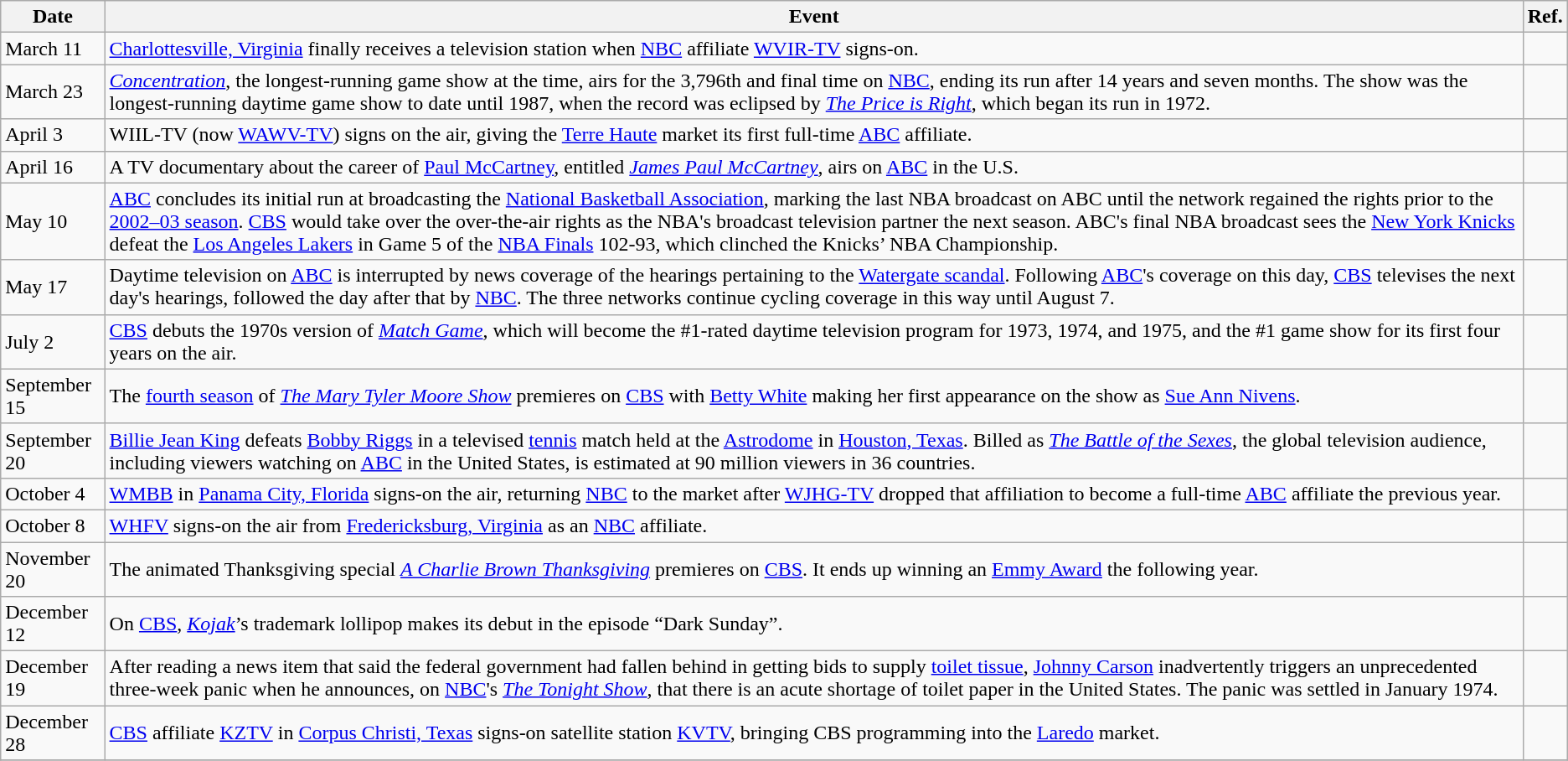<table class="wikitable sortable">
<tr>
<th>Date</th>
<th>Event</th>
<th>Ref.</th>
</tr>
<tr>
<td>March 11</td>
<td><a href='#'>Charlottesville, Virginia</a> finally receives a television station when <a href='#'>NBC</a> affiliate <a href='#'>WVIR-TV</a> signs-on.</td>
<td></td>
</tr>
<tr>
<td>March 23</td>
<td><em><a href='#'>Concentration</a></em>, the longest-running game show at the time, airs for the 3,796th and final time on <a href='#'>NBC</a>, ending its run after 14 years and seven months. The show was the longest-running daytime game show to date until 1987, when the record was eclipsed by <em><a href='#'>The Price is Right</a></em>, which began its run in 1972.</td>
<td></td>
</tr>
<tr>
<td>April 3</td>
<td>WIIL-TV (now <a href='#'>WAWV-TV</a>) signs on the air, giving the <a href='#'>Terre Haute</a> market its first full-time <a href='#'>ABC</a> affiliate.</td>
<td></td>
</tr>
<tr>
<td>April 16</td>
<td>A TV documentary about the career of <a href='#'>Paul McCartney</a>, entitled <em><a href='#'>James Paul McCartney</a></em>, airs on <a href='#'>ABC</a> in the U.S.</td>
<td></td>
</tr>
<tr>
<td>May 10</td>
<td><a href='#'>ABC</a> concludes its initial run at broadcasting the <a href='#'>National Basketball Association</a>, marking the last NBA broadcast on ABC until the network regained the rights prior to the <a href='#'>2002–03 season</a>. <a href='#'>CBS</a> would take over the over-the-air rights as the NBA's broadcast television partner the next season. ABC's final NBA broadcast sees the <a href='#'>New York Knicks</a> defeat the <a href='#'>Los Angeles Lakers</a> in Game 5 of the <a href='#'>NBA Finals</a> 102-93, which clinched the Knicks’ NBA Championship.</td>
<td></td>
</tr>
<tr>
<td>May 17</td>
<td>Daytime television on <a href='#'>ABC</a> is interrupted by news coverage of the hearings pertaining to the <a href='#'>Watergate scandal</a>. Following <a href='#'>ABC</a>'s coverage on this day, <a href='#'>CBS</a> televises the next day's hearings, followed the day after that by <a href='#'>NBC</a>. The three networks continue cycling coverage in this way until August 7.</td>
<td></td>
</tr>
<tr>
<td>July 2</td>
<td><a href='#'>CBS</a> debuts the 1970s version of <em><a href='#'>Match Game</a></em>, which will become the #1-rated daytime television program for 1973, 1974, and 1975, and the #1 game show for its first four years on the air.</td>
<td></td>
</tr>
<tr>
<td>September 15</td>
<td>The <a href='#'>fourth season</a> of <em><a href='#'>The Mary Tyler Moore Show</a></em> premieres on <a href='#'>CBS</a> with <a href='#'>Betty White</a> making her first appearance on the show as <a href='#'>Sue Ann Nivens</a>.</td>
<td></td>
</tr>
<tr>
<td>September 20</td>
<td><a href='#'>Billie Jean King</a> defeats <a href='#'>Bobby Riggs</a> in a televised <a href='#'>tennis</a> match held at the <a href='#'>Astrodome</a> in <a href='#'>Houston, Texas</a>. Billed as <em><a href='#'>The Battle of the Sexes</a></em>, the global television audience, including viewers watching on <a href='#'>ABC</a> in the United States, is estimated at 90 million viewers in 36 countries.</td>
<td></td>
</tr>
<tr>
<td>October 4</td>
<td><a href='#'>WMBB</a> in <a href='#'>Panama City, Florida</a> signs-on the air, returning <a href='#'>NBC</a> to the market after <a href='#'>WJHG-TV</a> dropped that affiliation to become a full-time <a href='#'>ABC</a> affiliate the previous year.</td>
<td></td>
</tr>
<tr>
<td>October 8</td>
<td><a href='#'>WHFV</a> signs-on the air from <a href='#'>Fredericksburg, Virginia</a> as an <a href='#'>NBC</a> affiliate.</td>
<td></td>
</tr>
<tr>
<td>November 20</td>
<td>The animated Thanksgiving special <em><a href='#'>A Charlie Brown Thanksgiving</a></em> premieres on <a href='#'>CBS</a>. It ends up winning an <a href='#'>Emmy Award</a> the following year.</td>
<td></td>
</tr>
<tr>
<td>December 12</td>
<td>On <a href='#'>CBS</a>, <em><a href='#'>Kojak</a></em>’s trademark lollipop makes its debut in the episode “Dark Sunday”.</td>
<td></td>
</tr>
<tr>
<td>December 19</td>
<td>After reading a news item that said the federal government had fallen behind in getting bids to supply <a href='#'>toilet tissue</a>, <a href='#'>Johnny Carson</a> inadvertently triggers an unprecedented three-week panic when he announces, on <a href='#'>NBC</a>'s <em><a href='#'>The Tonight Show</a></em>, that there is an acute shortage of toilet paper in the United States. The panic was settled in January 1974.</td>
<td></td>
</tr>
<tr>
<td>December 28</td>
<td><a href='#'>CBS</a> affiliate <a href='#'>KZTV</a> in <a href='#'>Corpus Christi, Texas</a> signs-on satellite station <a href='#'>KVTV</a>, bringing CBS programming into the <a href='#'>Laredo</a> market.</td>
<td></td>
</tr>
<tr>
</tr>
</table>
